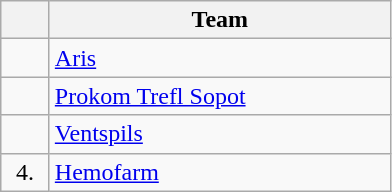<table class="wikitable" style="text-align:center">
<tr>
<th width=25></th>
<th width=220>Team</th>
</tr>
<tr>
<td></td>
<td align=left> <a href='#'>Aris</a></td>
</tr>
<tr>
<td></td>
<td align=left> <a href='#'>Prokom Trefl Sopot</a></td>
</tr>
<tr>
<td></td>
<td align=left> <a href='#'>Ventspils</a></td>
</tr>
<tr>
<td>4.</td>
<td align=left> <a href='#'>Hemofarm</a></td>
</tr>
</table>
